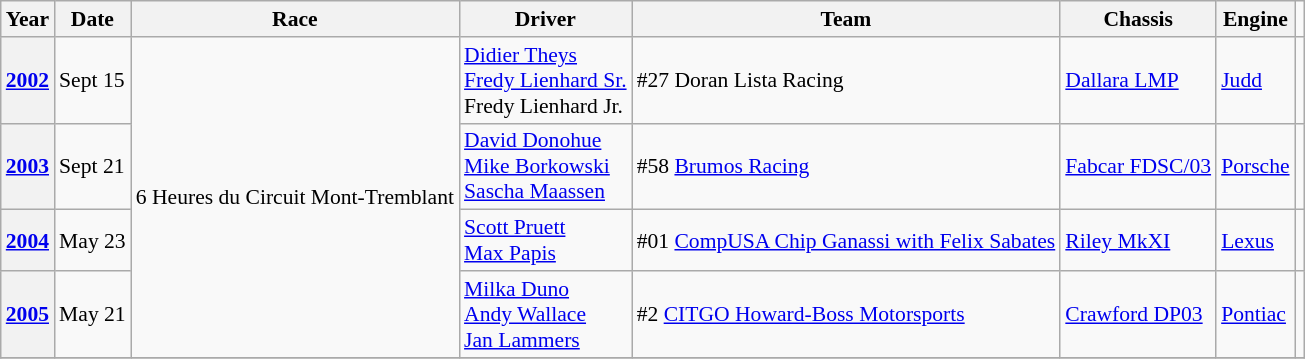<table class="wikitable" style="font-size: 90%;">
<tr>
<th>Year</th>
<th>Date</th>
<th>Race</th>
<th>Driver</th>
<th>Team</th>
<th>Chassis</th>
<th>Engine</th>
<td></td>
</tr>
<tr>
<th><a href='#'>2002</a></th>
<td>Sept 15</td>
<td rowspan="4">6 Heures du Circuit Mont-Tremblant</td>
<td> <a href='#'>Didier Theys</a><br> <a href='#'>Fredy Lienhard Sr.</a><br> Fredy Lienhard Jr.</td>
<td> #27 Doran Lista Racing</td>
<td><a href='#'>Dallara LMP</a></td>
<td><a href='#'>Judd</a></td>
<td></td>
</tr>
<tr>
<th><a href='#'>2003</a></th>
<td>Sept 21</td>
<td> <a href='#'>David Donohue</a><br> <a href='#'>Mike Borkowski</a><br><a href='#'>Sascha Maassen</a></td>
<td> #58 <a href='#'>Brumos Racing</a></td>
<td><a href='#'>Fabcar FDSC/03</a></td>
<td><a href='#'>Porsche</a></td>
<td></td>
</tr>
<tr>
<th><a href='#'>2004</a></th>
<td>May 23</td>
<td> <a href='#'>Scott Pruett</a><br> <a href='#'>Max Papis</a></td>
<td> #01 <a href='#'>CompUSA Chip Ganassi with Felix Sabates</a></td>
<td><a href='#'>Riley MkXI</a></td>
<td><a href='#'>Lexus</a></td>
<td></td>
</tr>
<tr>
<th><a href='#'>2005</a></th>
<td>May 21</td>
<td> <a href='#'>Milka Duno</a> <br> <a href='#'>Andy Wallace</a><br> <a href='#'>Jan Lammers</a></td>
<td> #2 <a href='#'>CITGO Howard-Boss Motorsports</a></td>
<td><a href='#'>Crawford DP03</a></td>
<td><a href='#'>Pontiac</a></td>
<td></td>
</tr>
<tr>
</tr>
</table>
